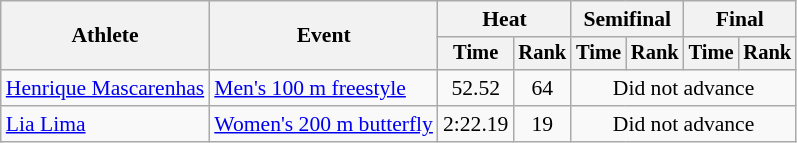<table class=wikitable style="font-size:90%">
<tr>
<th rowspan="2">Athlete</th>
<th rowspan="2">Event</th>
<th colspan="2">Heat</th>
<th colspan="2">Semifinal</th>
<th colspan="2">Final</th>
</tr>
<tr style="font-size:95%">
<th>Time</th>
<th>Rank</th>
<th>Time</th>
<th>Rank</th>
<th>Time</th>
<th>Rank</th>
</tr>
<tr align=center>
<td align=left><a href='#'>Henrique Mascarenhas</a></td>
<td align=left><a href='#'>Men's 100 m freestyle</a></td>
<td>52.52</td>
<td>64</td>
<td Colspan=4>Did not advance</td>
</tr>
<tr align=center>
<td align=left><a href='#'>Lia Lima</a></td>
<td align=left><a href='#'>Women's 200 m butterfly</a></td>
<td>2:22.19</td>
<td>19</td>
<td Colspan=4>Did not advance</td>
</tr>
</table>
